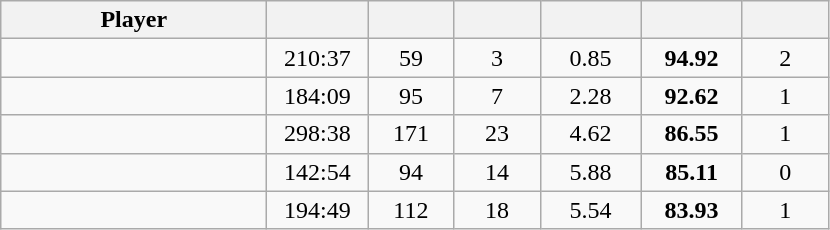<table class="wikitable sortable" style="text-align:center;">
<tr>
<th width="170px">Player</th>
<th width="60px"></th>
<th width="50px"></th>
<th width="50px"></th>
<th width="60px"></th>
<th width="60px"></th>
<th width="50px"></th>
</tr>
<tr>
<td align="left"> </td>
<td>210:37</td>
<td>59</td>
<td>3</td>
<td>0.85</td>
<td><strong>94.92</strong></td>
<td>2</td>
</tr>
<tr>
<td align="left"> </td>
<td>184:09</td>
<td>95</td>
<td>7</td>
<td>2.28</td>
<td><strong>92.62</strong></td>
<td>1</td>
</tr>
<tr>
<td align="left"> </td>
<td>298:38</td>
<td>171</td>
<td>23</td>
<td>4.62</td>
<td><strong>86.55</strong></td>
<td>1</td>
</tr>
<tr>
<td align="left"> </td>
<td>142:54</td>
<td>94</td>
<td>14</td>
<td>5.88</td>
<td><strong>85.11</strong></td>
<td>0</td>
</tr>
<tr>
<td align="left"> </td>
<td>194:49</td>
<td>112</td>
<td>18</td>
<td>5.54</td>
<td><strong>83.93</strong></td>
<td>1</td>
</tr>
</table>
